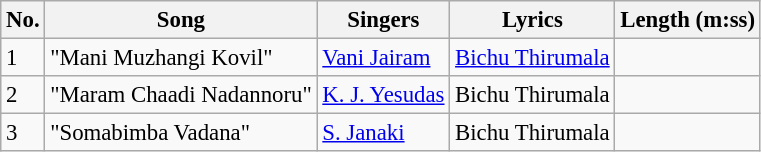<table class="wikitable" style="font-size:95%;">
<tr>
<th>No.</th>
<th>Song</th>
<th>Singers</th>
<th>Lyrics</th>
<th>Length (m:ss)</th>
</tr>
<tr>
<td>1</td>
<td>"Mani Muzhangi Kovil"</td>
<td><a href='#'>Vani Jairam</a></td>
<td><a href='#'>Bichu Thirumala</a></td>
<td></td>
</tr>
<tr>
<td>2</td>
<td>"Maram Chaadi Nadannoru"</td>
<td><a href='#'>K. J. Yesudas</a></td>
<td>Bichu Thirumala</td>
<td></td>
</tr>
<tr>
<td>3</td>
<td>"Somabimba Vadana"</td>
<td><a href='#'>S. Janaki</a></td>
<td>Bichu Thirumala</td>
<td></td>
</tr>
</table>
